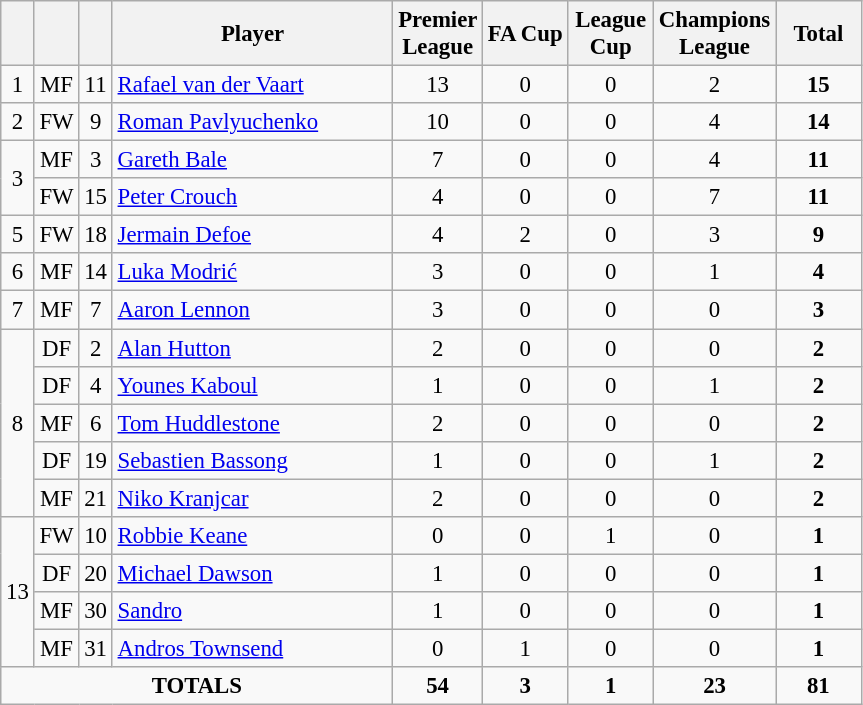<table class="wikitable sortable" style="font-size: 95%; text-align: center;">
<tr>
<th width=10></th>
<th width=10></th>
<th width=10></th>
<th width=180>Player</th>
<th width=50>Premier League</th>
<th width=50>FA Cup</th>
<th width=50>League Cup</th>
<th width=50>Champions League</th>
<th width=50>Total</th>
</tr>
<tr>
<td>1</td>
<td>MF</td>
<td>11</td>
<td align=left> <a href='#'>Rafael van der Vaart</a></td>
<td>13</td>
<td>0</td>
<td>0</td>
<td>2</td>
<td><strong>15</strong></td>
</tr>
<tr>
<td>2</td>
<td>FW</td>
<td>9</td>
<td align=left> <a href='#'>Roman Pavlyuchenko</a></td>
<td>10</td>
<td>0</td>
<td>0</td>
<td>4</td>
<td><strong>14</strong></td>
</tr>
<tr>
<td rowspan="2">3</td>
<td>MF</td>
<td>3</td>
<td align="left"> <a href='#'>Gareth Bale</a></td>
<td>7</td>
<td>0</td>
<td>0</td>
<td>4</td>
<td><strong>11</strong></td>
</tr>
<tr>
<td>FW</td>
<td>15</td>
<td align="left"> <a href='#'>Peter Crouch</a></td>
<td>4</td>
<td>0</td>
<td>0</td>
<td>7</td>
<td><strong>11</strong></td>
</tr>
<tr>
<td rowspan="1">5</td>
<td>FW</td>
<td>18</td>
<td align="left"> <a href='#'>Jermain Defoe</a></td>
<td>4</td>
<td>2</td>
<td>0</td>
<td>3</td>
<td><strong>9</strong></td>
</tr>
<tr>
<td>6</td>
<td>MF</td>
<td>14</td>
<td align="left"> <a href='#'>Luka Modrić</a></td>
<td>3</td>
<td>0</td>
<td>0</td>
<td>1</td>
<td><strong>4</strong></td>
</tr>
<tr>
<td>7</td>
<td>MF</td>
<td>7</td>
<td align="left"> <a href='#'>Aaron Lennon</a></td>
<td>3</td>
<td>0</td>
<td>0</td>
<td>0</td>
<td><strong>3</strong></td>
</tr>
<tr>
<td rowspan="5">8</td>
<td>DF</td>
<td>2</td>
<td align="left"> <a href='#'>Alan Hutton</a></td>
<td>2</td>
<td>0</td>
<td>0</td>
<td>0</td>
<td><strong>2</strong></td>
</tr>
<tr>
<td>DF</td>
<td>4</td>
<td align="left"> <a href='#'>Younes Kaboul</a></td>
<td>1</td>
<td>0</td>
<td>0</td>
<td>1</td>
<td><strong>2</strong></td>
</tr>
<tr>
<td>MF</td>
<td>6</td>
<td align="left"> <a href='#'>Tom Huddlestone</a></td>
<td>2</td>
<td>0</td>
<td>0</td>
<td>0</td>
<td><strong>2</strong></td>
</tr>
<tr>
<td>DF</td>
<td>19</td>
<td align="left"> <a href='#'>Sebastien Bassong</a></td>
<td>1</td>
<td>0</td>
<td>0</td>
<td>1</td>
<td><strong>2</strong></td>
</tr>
<tr>
<td>MF</td>
<td>21</td>
<td align="left"> <a href='#'>Niko Kranjcar</a></td>
<td>2</td>
<td>0</td>
<td>0</td>
<td>0</td>
<td><strong>2</strong></td>
</tr>
<tr>
<td rowspan="4">13</td>
<td>FW</td>
<td>10</td>
<td align="left"> <a href='#'>Robbie Keane</a></td>
<td>0</td>
<td>0</td>
<td>1</td>
<td>0</td>
<td><strong>1</strong></td>
</tr>
<tr>
<td>DF</td>
<td>20</td>
<td align="left"> <a href='#'>Michael Dawson</a></td>
<td>1</td>
<td>0</td>
<td>0</td>
<td>0</td>
<td><strong>1</strong></td>
</tr>
<tr>
<td>MF</td>
<td>30</td>
<td align="left"> <a href='#'>Sandro</a></td>
<td>1</td>
<td>0</td>
<td>0</td>
<td>0</td>
<td><strong>1</strong></td>
</tr>
<tr>
<td>MF</td>
<td>31</td>
<td align="left"> <a href='#'>Andros Townsend</a></td>
<td>0</td>
<td>1</td>
<td>0</td>
<td>0</td>
<td><strong>1</strong></td>
</tr>
<tr>
<td colspan="4"><strong>TOTALS</strong></td>
<td><strong>54</strong></td>
<td><strong>3</strong></td>
<td><strong>1</strong></td>
<td><strong>23</strong></td>
<td><strong>81</strong></td>
</tr>
</table>
